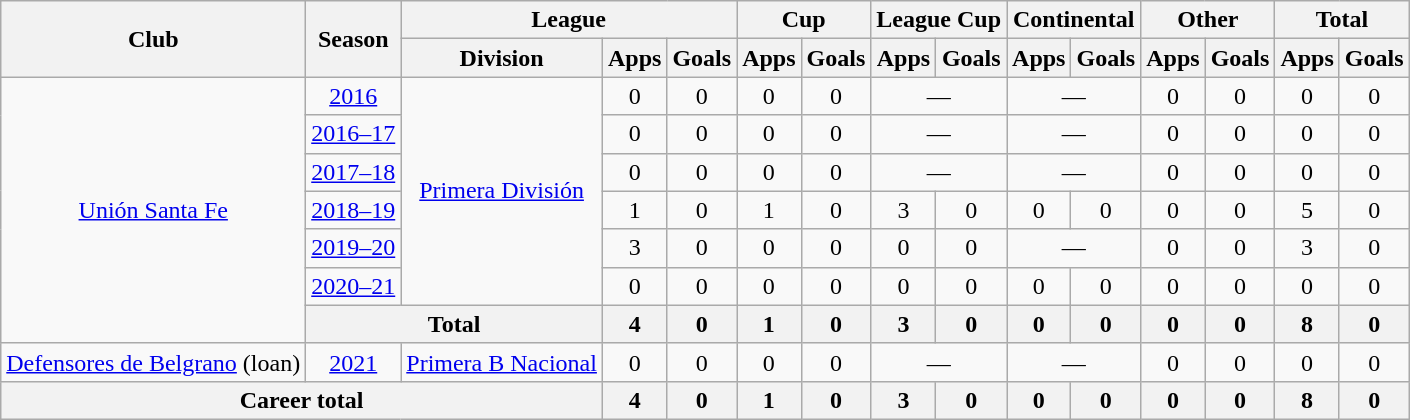<table class="wikitable" style="text-align:center">
<tr>
<th rowspan="2">Club</th>
<th rowspan="2">Season</th>
<th colspan="3">League</th>
<th colspan="2">Cup</th>
<th colspan="2">League Cup</th>
<th colspan="2">Continental</th>
<th colspan="2">Other</th>
<th colspan="2">Total</th>
</tr>
<tr>
<th>Division</th>
<th>Apps</th>
<th>Goals</th>
<th>Apps</th>
<th>Goals</th>
<th>Apps</th>
<th>Goals</th>
<th>Apps</th>
<th>Goals</th>
<th>Apps</th>
<th>Goals</th>
<th>Apps</th>
<th>Goals</th>
</tr>
<tr>
<td rowspan="7"><a href='#'>Unión Santa Fe</a></td>
<td><a href='#'>2016</a></td>
<td rowspan="6"><a href='#'>Primera División</a></td>
<td>0</td>
<td>0</td>
<td>0</td>
<td>0</td>
<td colspan="2">—</td>
<td colspan="2">—</td>
<td>0</td>
<td>0</td>
<td>0</td>
<td>0</td>
</tr>
<tr>
<td><a href='#'>2016–17</a></td>
<td>0</td>
<td>0</td>
<td>0</td>
<td>0</td>
<td colspan="2">—</td>
<td colspan="2">—</td>
<td>0</td>
<td>0</td>
<td>0</td>
<td>0</td>
</tr>
<tr>
<td><a href='#'>2017–18</a></td>
<td>0</td>
<td>0</td>
<td>0</td>
<td>0</td>
<td colspan="2">—</td>
<td colspan="2">—</td>
<td>0</td>
<td>0</td>
<td>0</td>
<td>0</td>
</tr>
<tr>
<td><a href='#'>2018–19</a></td>
<td>1</td>
<td>0</td>
<td>1</td>
<td>0</td>
<td>3</td>
<td>0</td>
<td>0</td>
<td>0</td>
<td>0</td>
<td>0</td>
<td>5</td>
<td>0</td>
</tr>
<tr>
<td><a href='#'>2019–20</a></td>
<td>3</td>
<td>0</td>
<td>0</td>
<td>0</td>
<td>0</td>
<td>0</td>
<td colspan="2">—</td>
<td>0</td>
<td>0</td>
<td>3</td>
<td>0</td>
</tr>
<tr>
<td><a href='#'>2020–21</a></td>
<td>0</td>
<td>0</td>
<td>0</td>
<td>0</td>
<td>0</td>
<td>0</td>
<td>0</td>
<td>0</td>
<td>0</td>
<td>0</td>
<td>0</td>
<td>0</td>
</tr>
<tr>
<th colspan="2">Total</th>
<th>4</th>
<th>0</th>
<th>1</th>
<th>0</th>
<th>3</th>
<th>0</th>
<th>0</th>
<th>0</th>
<th>0</th>
<th>0</th>
<th>8</th>
<th>0</th>
</tr>
<tr>
<td rowspan="1"><a href='#'>Defensores de Belgrano</a> (loan)</td>
<td><a href='#'>2021</a></td>
<td rowspan="1"><a href='#'>Primera B Nacional</a></td>
<td>0</td>
<td>0</td>
<td>0</td>
<td>0</td>
<td colspan="2">—</td>
<td colspan="2">—</td>
<td>0</td>
<td>0</td>
<td>0</td>
<td>0</td>
</tr>
<tr>
<th colspan="3">Career total</th>
<th>4</th>
<th>0</th>
<th>1</th>
<th>0</th>
<th>3</th>
<th>0</th>
<th>0</th>
<th>0</th>
<th>0</th>
<th>0</th>
<th>8</th>
<th>0</th>
</tr>
</table>
